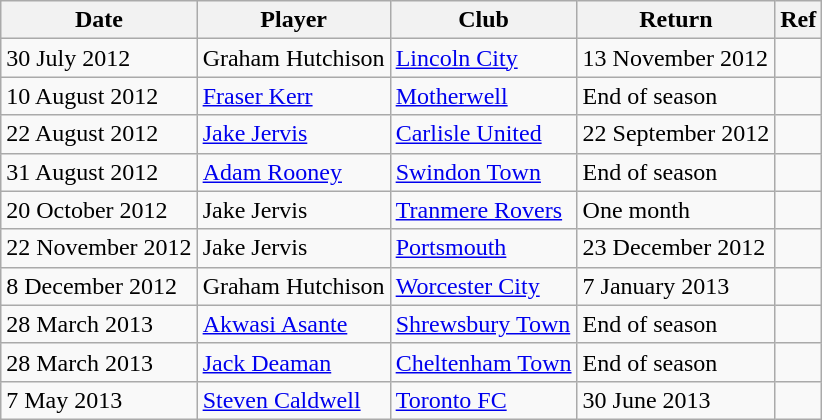<table class="wikitable">
<tr>
<th>Date</th>
<th>Player</th>
<th>Club</th>
<th>Return</th>
<th>Ref</th>
</tr>
<tr>
<td>30 July 2012</td>
<td>Graham Hutchison</td>
<td><a href='#'>Lincoln City</a></td>
<td>13 November 2012</td>
<td style="text-align: center"></td>
</tr>
<tr>
<td>10 August 2012</td>
<td><a href='#'>Fraser Kerr</a></td>
<td><a href='#'>Motherwell</a></td>
<td>End of season</td>
<td style="text-align: center"></td>
</tr>
<tr>
<td>22 August 2012</td>
<td><a href='#'>Jake Jervis</a></td>
<td><a href='#'>Carlisle United</a></td>
<td>22 September 2012</td>
<td style="text-align: center"></td>
</tr>
<tr>
<td>31 August 2012</td>
<td><a href='#'>Adam Rooney</a></td>
<td><a href='#'>Swindon Town</a></td>
<td>End of season</td>
<td style="text-align: center"></td>
</tr>
<tr>
<td>20 October 2012</td>
<td>Jake Jervis</td>
<td><a href='#'>Tranmere Rovers</a></td>
<td>One month</td>
<td style="text-align: center"></td>
</tr>
<tr>
<td>22 November 2012</td>
<td>Jake Jervis</td>
<td><a href='#'>Portsmouth</a></td>
<td>23 December 2012</td>
<td style="text-align: center"></td>
</tr>
<tr>
<td>8 December 2012</td>
<td>Graham Hutchison</td>
<td><a href='#'>Worcester City</a></td>
<td>7 January 2013</td>
<td style="text-align: center"></td>
</tr>
<tr>
<td>28 March 2013</td>
<td><a href='#'>Akwasi Asante</a></td>
<td><a href='#'>Shrewsbury Town</a></td>
<td>End of season</td>
<td style="text-align: center"></td>
</tr>
<tr>
<td>28 March 2013</td>
<td><a href='#'>Jack Deaman</a></td>
<td><a href='#'>Cheltenham Town</a></td>
<td>End of season</td>
<td style="text-align: center"></td>
</tr>
<tr>
<td>7 May 2013</td>
<td><a href='#'>Steven Caldwell</a></td>
<td><a href='#'>Toronto FC</a></td>
<td>30 June 2013</td>
<td style="text-align: center"></td>
</tr>
</table>
